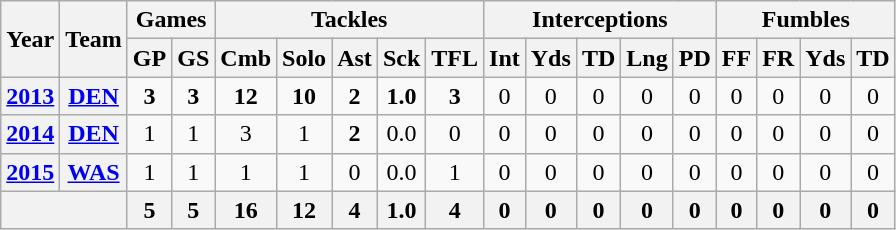<table class="wikitable" style="text-align:center">
<tr>
<th rowspan="2">Year</th>
<th rowspan="2">Team</th>
<th colspan="2">Games</th>
<th colspan="5">Tackles</th>
<th colspan="5">Interceptions</th>
<th colspan="4">Fumbles</th>
</tr>
<tr>
<th>GP</th>
<th>GS</th>
<th>Cmb</th>
<th>Solo</th>
<th>Ast</th>
<th>Sck</th>
<th>TFL</th>
<th>Int</th>
<th>Yds</th>
<th>TD</th>
<th>Lng</th>
<th>PD</th>
<th>FF</th>
<th>FR</th>
<th>Yds</th>
<th>TD</th>
</tr>
<tr>
<th><a href='#'>2013</a></th>
<th><a href='#'>DEN</a></th>
<td><strong>3</strong></td>
<td><strong>3</strong></td>
<td><strong>12</strong></td>
<td><strong>10</strong></td>
<td><strong>2</strong></td>
<td><strong>1.0</strong></td>
<td><strong>3</strong></td>
<td>0</td>
<td>0</td>
<td>0</td>
<td>0</td>
<td>0</td>
<td>0</td>
<td>0</td>
<td>0</td>
<td>0</td>
</tr>
<tr>
<th><a href='#'>2014</a></th>
<th><a href='#'>DEN</a></th>
<td>1</td>
<td>1</td>
<td>3</td>
<td>1</td>
<td><strong>2</strong></td>
<td>0.0</td>
<td>0</td>
<td>0</td>
<td>0</td>
<td>0</td>
<td>0</td>
<td>0</td>
<td>0</td>
<td>0</td>
<td>0</td>
<td>0</td>
</tr>
<tr>
<th><a href='#'>2015</a></th>
<th><a href='#'>WAS</a></th>
<td>1</td>
<td>1</td>
<td>1</td>
<td>1</td>
<td>0</td>
<td>0.0</td>
<td>1</td>
<td>0</td>
<td>0</td>
<td>0</td>
<td>0</td>
<td>0</td>
<td>0</td>
<td>0</td>
<td>0</td>
<td>0</td>
</tr>
<tr>
<th colspan="2"></th>
<th>5</th>
<th>5</th>
<th>16</th>
<th>12</th>
<th>4</th>
<th>1.0</th>
<th>4</th>
<th>0</th>
<th>0</th>
<th>0</th>
<th>0</th>
<th>0</th>
<th>0</th>
<th>0</th>
<th>0</th>
<th>0</th>
</tr>
</table>
